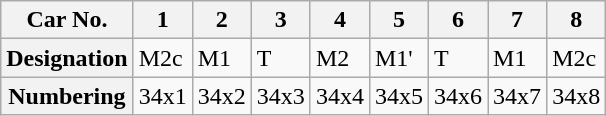<table class="wikitable">
<tr>
<th>Car No.</th>
<th>1</th>
<th>2</th>
<th>3</th>
<th>4</th>
<th>5</th>
<th>6</th>
<th>7</th>
<th>8</th>
</tr>
<tr>
<th>Designation</th>
<td>M2c</td>
<td>M1</td>
<td>T</td>
<td>M2</td>
<td>M1'</td>
<td>T</td>
<td>M1</td>
<td>M2c</td>
</tr>
<tr>
<th>Numbering</th>
<td>34x1</td>
<td>34x2</td>
<td>34x3</td>
<td>34x4</td>
<td>34x5</td>
<td>34x6</td>
<td>34x7</td>
<td>34x8<br></td>
</tr>
</table>
